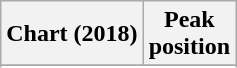<table class="wikitable sortable plainrowheaders" style="text-align:center">
<tr>
<th scope="col">Chart (2018)</th>
<th scope="col">Peak<br> position</th>
</tr>
<tr>
</tr>
<tr>
</tr>
<tr>
</tr>
<tr>
</tr>
<tr>
</tr>
</table>
